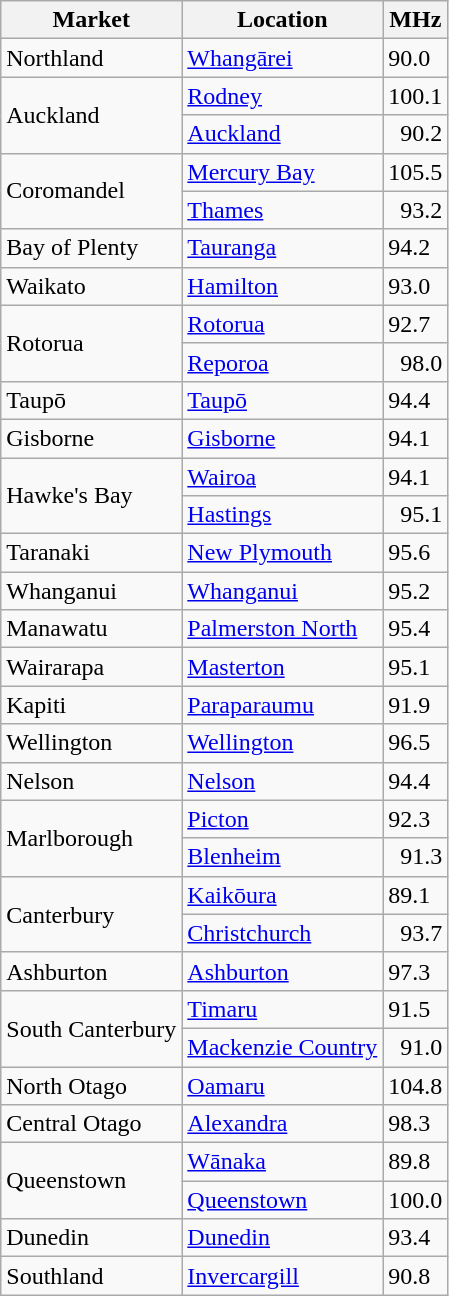<table class="wikitable defaultleft col3right">
<tr>
<th scope="col">Market</th>
<th scope="col">Location</th>
<th scope="col">MHz</th>
</tr>
<tr>
<td>Northland</td>
<td><a href='#'>Whangārei</a></td>
<td>90.0</td>
</tr>
<tr>
<td rowspan = 2>Auckland</td>
<td><a href='#'>Rodney</a></td>
<td>100.1</td>
</tr>
<tr>
<td><a href='#'>Auckland</a></td>
<td style="text-align: right;">90.2</td>
</tr>
<tr>
<td rowspan = 2>Coromandel</td>
<td><a href='#'>Mercury Bay</a></td>
<td>105.5</td>
</tr>
<tr>
<td><a href='#'>Thames</a></td>
<td style="text-align: right;">93.2</td>
</tr>
<tr>
<td>Bay of Plenty</td>
<td><a href='#'>Tauranga</a></td>
<td>94.2</td>
</tr>
<tr>
<td>Waikato</td>
<td><a href='#'>Hamilton</a></td>
<td>93.0</td>
</tr>
<tr>
<td rowspan = 2>Rotorua</td>
<td><a href='#'>Rotorua</a></td>
<td>92.7</td>
</tr>
<tr>
<td><a href='#'>Reporoa</a></td>
<td style="text-align: right;">98.0</td>
</tr>
<tr>
<td>Taupō</td>
<td><a href='#'>Taupō</a></td>
<td>94.4</td>
</tr>
<tr>
<td>Gisborne</td>
<td><a href='#'>Gisborne</a></td>
<td>94.1</td>
</tr>
<tr>
<td rowspan = 2>Hawke's Bay</td>
<td><a href='#'>Wairoa</a></td>
<td>94.1</td>
</tr>
<tr>
<td><a href='#'>Hastings</a></td>
<td style="text-align: right;">95.1</td>
</tr>
<tr>
<td>Taranaki</td>
<td><a href='#'>New Plymouth</a></td>
<td>95.6</td>
</tr>
<tr>
<td>Whanganui</td>
<td><a href='#'>Whanganui</a></td>
<td>95.2</td>
</tr>
<tr>
<td>Manawatu</td>
<td><a href='#'>Palmerston North</a></td>
<td>95.4</td>
</tr>
<tr>
<td>Wairarapa</td>
<td><a href='#'>Masterton</a></td>
<td>95.1</td>
</tr>
<tr>
<td>Kapiti</td>
<td><a href='#'>Paraparaumu</a></td>
<td>91.9</td>
</tr>
<tr>
<td>Wellington</td>
<td><a href='#'>Wellington</a></td>
<td>96.5</td>
</tr>
<tr>
<td>Nelson</td>
<td><a href='#'>Nelson</a></td>
<td>94.4</td>
</tr>
<tr>
<td rowspan="2">Marlborough</td>
<td><a href='#'>Picton</a></td>
<td>92.3</td>
</tr>
<tr>
<td><a href='#'>Blenheim</a></td>
<td style="text-align: right;">91.3</td>
</tr>
<tr>
<td rowspan="2">Canterbury</td>
<td><a href='#'>Kaikōura</a></td>
<td>89.1</td>
</tr>
<tr>
<td><a href='#'>Christchurch</a></td>
<td style="text-align: right;">93.7</td>
</tr>
<tr>
<td>Ashburton</td>
<td><a href='#'>Ashburton</a></td>
<td>97.3</td>
</tr>
<tr>
<td rowspan="2">South Canterbury</td>
<td><a href='#'>Timaru</a></td>
<td>91.5</td>
</tr>
<tr>
<td><a href='#'>Mackenzie Country</a></td>
<td style="text-align: right;">91.0</td>
</tr>
<tr>
<td>North Otago</td>
<td><a href='#'>Oamaru</a></td>
<td>104.8</td>
</tr>
<tr>
<td>Central Otago</td>
<td><a href='#'>Alexandra</a></td>
<td>98.3</td>
</tr>
<tr>
<td rowspan="2">Queenstown</td>
<td><a href='#'>Wānaka</a></td>
<td>89.8</td>
</tr>
<tr>
<td><a href='#'>Queenstown</a></td>
<td style="text-align: right;">100.0</td>
</tr>
<tr>
<td>Dunedin</td>
<td><a href='#'>Dunedin</a></td>
<td>93.4</td>
</tr>
<tr>
<td>Southland</td>
<td><a href='#'>Invercargill</a></td>
<td>90.8</td>
</tr>
</table>
